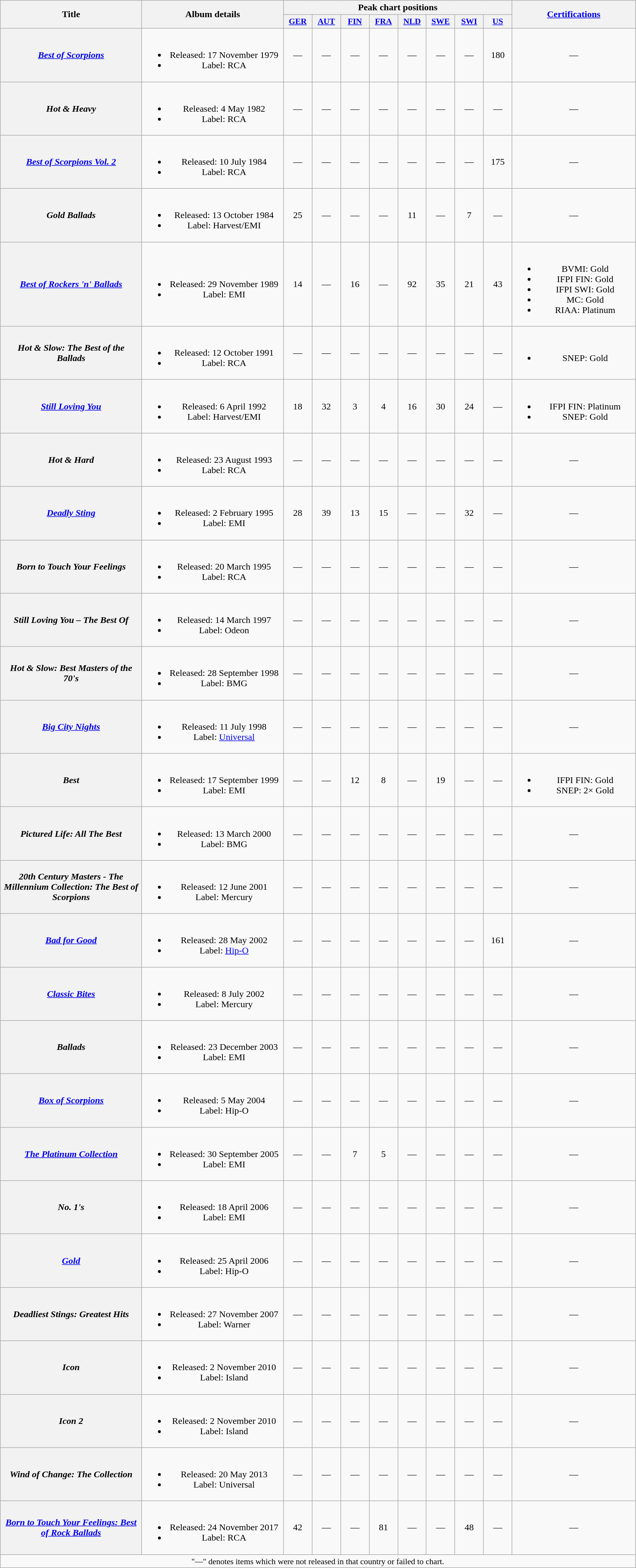<table class="wikitable plainrowheaders" style="text-align:center;">
<tr>
<th scope="col" rowspan="2" style="width:15em;">Title</th>
<th scope="col" rowspan="2" style="width:15em;">Album details</th>
<th scope="col" colspan="8">Peak chart positions</th>
<th scope="col" rowspan="2" style="width:13em;"><a href='#'>Certifications</a></th>
</tr>
<tr>
<th scope="col" style="width:3em;font-size:90%;"><a href='#'>GER</a><br></th>
<th scope="col" style="width:3em;font-size:90%;"><a href='#'>AUT</a><br></th>
<th scope="col" style="width:3em;font-size:90%;"><a href='#'>FIN</a><br></th>
<th scope="col" style="width:3em;font-size:90%;"><a href='#'>FRA</a><br></th>
<th scope="col" style="width:3em;font-size:90%;"><a href='#'>NLD</a><br></th>
<th scope="col" style="width:3em;font-size:90%;"><a href='#'>SWE</a><br></th>
<th scope="col" style="width:3em;font-size:90%;"><a href='#'>SWI</a><br></th>
<th scope="col" style="width:3em;font-size:90%;"><a href='#'>US</a><br></th>
</tr>
<tr>
<th scope="row"><em><a href='#'>Best of Scorpions</a></em></th>
<td><br><ul><li>Released: 17 November 1979</li><li>Label: RCA</li></ul></td>
<td>—</td>
<td>—</td>
<td>—</td>
<td>—</td>
<td>—</td>
<td>—</td>
<td>—</td>
<td>180</td>
<td style="text-align:center;">—</td>
</tr>
<tr>
<th scope="row"><em>Hot & Heavy</em></th>
<td><br><ul><li>Released: 4 May 1982</li><li>Label: RCA</li></ul></td>
<td>—</td>
<td>—</td>
<td>—</td>
<td>—</td>
<td>—</td>
<td>—</td>
<td>—</td>
<td>—</td>
<td style="text-align:center;">—</td>
</tr>
<tr>
<th scope="row"><em><a href='#'>Best of Scorpions Vol. 2</a></em></th>
<td><br><ul><li>Released: 10 July 1984</li><li>Label: RCA</li></ul></td>
<td>—</td>
<td>—</td>
<td>—</td>
<td>—</td>
<td>—</td>
<td>—</td>
<td>—</td>
<td>175</td>
<td style="text-align:center;">—</td>
</tr>
<tr>
<th scope="row"><em>Gold Ballads</em></th>
<td><br><ul><li>Released: 13 October 1984</li><li>Label: Harvest/EMI</li></ul></td>
<td>25</td>
<td>—</td>
<td>—</td>
<td>—</td>
<td>11</td>
<td>—</td>
<td>7</td>
<td>—</td>
<td style="text-align:center;">—</td>
</tr>
<tr>
<th scope="row"><em><a href='#'>Best of Rockers 'n' Ballads</a></em></th>
<td><br><ul><li>Released: 29 November 1989</li><li>Label: EMI</li></ul></td>
<td>14</td>
<td>—</td>
<td>16</td>
<td>—</td>
<td>92</td>
<td>35</td>
<td>21</td>
<td>43</td>
<td><br><ul><li>BVMI: Gold</li><li>IFPI FIN: Gold</li><li>IFPI SWI: Gold</li><li>MC: Gold</li><li>RIAA: Platinum</li></ul></td>
</tr>
<tr>
<th scope="row"><em>Hot & Slow: The Best of the Ballads</em></th>
<td><br><ul><li>Released: 12 October 1991</li><li>Label: RCA</li></ul></td>
<td>—</td>
<td>—</td>
<td>—</td>
<td>—</td>
<td>—</td>
<td>—</td>
<td>—</td>
<td>—</td>
<td><br><ul><li>SNEP: Gold</li></ul></td>
</tr>
<tr>
<th scope="row"><em><a href='#'>Still Loving You</a></em></th>
<td><br><ul><li>Released: 6 April 1992</li><li>Label: Harvest/EMI</li></ul></td>
<td>18</td>
<td>32</td>
<td>3</td>
<td>4</td>
<td>16</td>
<td>30</td>
<td>24</td>
<td>—</td>
<td><br><ul><li>IFPI FIN: Platinum</li><li>SNEP: Gold</li></ul></td>
</tr>
<tr>
<th scope="row"><em>Hot & Hard</em></th>
<td><br><ul><li>Released: 23 August 1993</li><li>Label: RCA</li></ul></td>
<td>—</td>
<td>—</td>
<td>—</td>
<td>—</td>
<td>—</td>
<td>—</td>
<td>—</td>
<td>—</td>
<td style="text-align:center;">—</td>
</tr>
<tr>
<th scope="row"><em><a href='#'>Deadly Sting</a></em></th>
<td><br><ul><li>Released: 2 February 1995</li><li>Label: EMI</li></ul></td>
<td>28</td>
<td>39</td>
<td>13</td>
<td>15</td>
<td>—</td>
<td>—</td>
<td>32</td>
<td>—</td>
<td style="text-align:center;">—</td>
</tr>
<tr>
<th scope="row"><em>Born to Touch Your Feelings</em></th>
<td><br><ul><li>Released: 20 March 1995</li><li>Label: RCA</li></ul></td>
<td>—</td>
<td>—</td>
<td>—</td>
<td>—</td>
<td>—</td>
<td>—</td>
<td>—</td>
<td>—</td>
<td style="text-align:center;">—</td>
</tr>
<tr>
<th scope="row"><em>Still Loving You – The Best Of</em></th>
<td><br><ul><li>Released: 14 March 1997</li><li>Label: Odeon</li></ul></td>
<td>—</td>
<td>—</td>
<td>—</td>
<td>—</td>
<td>—</td>
<td>—</td>
<td>—</td>
<td>—</td>
<td style="text-align:center;">—</td>
</tr>
<tr>
<th scope="row"><em>Hot & Slow: Best Masters of the 70's</em></th>
<td><br><ul><li>Released: 28 September 1998</li><li>Label: BMG</li></ul></td>
<td>—</td>
<td>—</td>
<td>—</td>
<td>—</td>
<td>—</td>
<td>—</td>
<td>—</td>
<td>—</td>
<td style="text-align:center;">—</td>
</tr>
<tr>
<th scope="row"><em><a href='#'>Big City Nights</a></em></th>
<td><br><ul><li>Released: 11 July 1998</li><li>Label: <a href='#'>Universal</a></li></ul></td>
<td>—</td>
<td>—</td>
<td>—</td>
<td>—</td>
<td>—</td>
<td>—</td>
<td>—</td>
<td>—</td>
<td style="text-align:center;">—</td>
</tr>
<tr>
<th scope="row"><em>Best</em></th>
<td><br><ul><li>Released: 17 September 1999</li><li>Label: EMI</li></ul></td>
<td>—</td>
<td>—</td>
<td>12</td>
<td>8</td>
<td>—</td>
<td>19</td>
<td>—</td>
<td>—</td>
<td><br><ul><li>IFPI FIN: Gold</li><li>SNEP: 2× Gold</li></ul></td>
</tr>
<tr>
<th scope="row"><em>Pictured Life: All The Best</em></th>
<td><br><ul><li>Released: 13 March 2000</li><li>Label: BMG</li></ul></td>
<td>—</td>
<td>—</td>
<td>—</td>
<td>—</td>
<td>—</td>
<td>—</td>
<td>—</td>
<td>—</td>
<td style="text-align:center;">—</td>
</tr>
<tr>
<th scope="row"><em>20th Century Masters - The Millennium Collection: The Best of Scorpions</em></th>
<td><br><ul><li>Released: 12 June 2001</li><li>Label: Mercury</li></ul></td>
<td>—</td>
<td>—</td>
<td>—</td>
<td>—</td>
<td>—</td>
<td>—</td>
<td>—</td>
<td>—</td>
<td style="text-align:center;">—</td>
</tr>
<tr>
<th scope="row"><em><a href='#'>Bad for Good</a></em></th>
<td><br><ul><li>Released: 28 May 2002</li><li>Label: <a href='#'>Hip-O</a></li></ul></td>
<td>—</td>
<td>—</td>
<td>—</td>
<td>—</td>
<td>—</td>
<td>—</td>
<td>—</td>
<td>161</td>
<td style="text-align:center;">—</td>
</tr>
<tr>
<th scope="row"><em><a href='#'>Classic Bites</a></em></th>
<td><br><ul><li>Released: 8 July 2002</li><li>Label: Mercury</li></ul></td>
<td>—</td>
<td>—</td>
<td>—</td>
<td>—</td>
<td>—</td>
<td>—</td>
<td>—</td>
<td>—</td>
<td style="text-align:center;">—</td>
</tr>
<tr>
<th scope="row"><em>Ballads</em></th>
<td><br><ul><li>Released: 23 December 2003</li><li>Label: EMI</li></ul></td>
<td>—</td>
<td>—</td>
<td>—</td>
<td>—</td>
<td>—</td>
<td>—</td>
<td>—</td>
<td>—</td>
<td style="text-align:center;">—</td>
</tr>
<tr>
<th scope="row"><em><a href='#'>Box of Scorpions</a></em></th>
<td><br><ul><li>Released: 5 May 2004</li><li>Label: Hip-O</li></ul></td>
<td>—</td>
<td>—</td>
<td>—</td>
<td>—</td>
<td>—</td>
<td>—</td>
<td>—</td>
<td>—</td>
<td style="text-align:center;">—</td>
</tr>
<tr>
<th scope="row"><em><a href='#'>The Platinum Collection</a></em></th>
<td><br><ul><li>Released: 30 September 2005</li><li>Label: EMI</li></ul></td>
<td>—</td>
<td>—</td>
<td>7</td>
<td>5</td>
<td>—</td>
<td>—</td>
<td>—</td>
<td>—</td>
<td style="text-align:center;">—</td>
</tr>
<tr>
<th scope="row"><em>No. 1's</em></th>
<td><br><ul><li>Released: 18 April 2006</li><li>Label: EMI</li></ul></td>
<td>—</td>
<td>—</td>
<td>—</td>
<td>—</td>
<td>—</td>
<td>—</td>
<td>—</td>
<td>—</td>
<td style="text-align:center;">—</td>
</tr>
<tr>
<th scope="row"><em><a href='#'>Gold</a></em></th>
<td><br><ul><li>Released: 25 April 2006</li><li>Label: Hip-O</li></ul></td>
<td>—</td>
<td>—</td>
<td>—</td>
<td>—</td>
<td>—</td>
<td>—</td>
<td>—</td>
<td>—</td>
<td style="text-align:center;">—</td>
</tr>
<tr>
<th scope="row"><em>Deadliest Stings: Greatest Hits</em></th>
<td><br><ul><li>Released: 27 November 2007</li><li>Label: Warner</li></ul></td>
<td>—</td>
<td>—</td>
<td>—</td>
<td>—</td>
<td>—</td>
<td>—</td>
<td>—</td>
<td>—</td>
<td style="text-align:center;">—</td>
</tr>
<tr>
<th scope="row"><em>Icon</em></th>
<td><br><ul><li>Released: 2 November 2010</li><li>Label: Island</li></ul></td>
<td>—</td>
<td>—</td>
<td>—</td>
<td>—</td>
<td>—</td>
<td>—</td>
<td>—</td>
<td>—</td>
<td style="text-align:center;">—</td>
</tr>
<tr>
<th scope="row"><em>Icon 2</em></th>
<td><br><ul><li>Released: 2 November 2010</li><li>Label: Island</li></ul></td>
<td>—</td>
<td>—</td>
<td>—</td>
<td>—</td>
<td>—</td>
<td>—</td>
<td>—</td>
<td>—</td>
<td style="text-align:center;">—</td>
</tr>
<tr>
<th scope="row"><em>Wind of Change: The Collection</em></th>
<td><br><ul><li>Released: 20 May 2013</li><li>Label: Universal</li></ul></td>
<td>—</td>
<td>—</td>
<td>—</td>
<td>—</td>
<td>—</td>
<td>—</td>
<td>—</td>
<td>—</td>
<td style="text-align:center;">—</td>
</tr>
<tr>
<th scope="row"><em><a href='#'>Born to Touch Your Feelings: Best of Rock Ballads</a></em></th>
<td><br><ul><li>Released: 24 November 2017</li><li>Label: RCA</li></ul></td>
<td>42</td>
<td>—</td>
<td>—</td>
<td>81<br></td>
<td>—</td>
<td>—</td>
<td>48</td>
<td>—</td>
<td style="text-align:center;">—</td>
</tr>
<tr>
<td colspan="15" style="text-align:center; font-size:90%;">"—" denotes items which were not released in that country or failed to chart.</td>
</tr>
</table>
